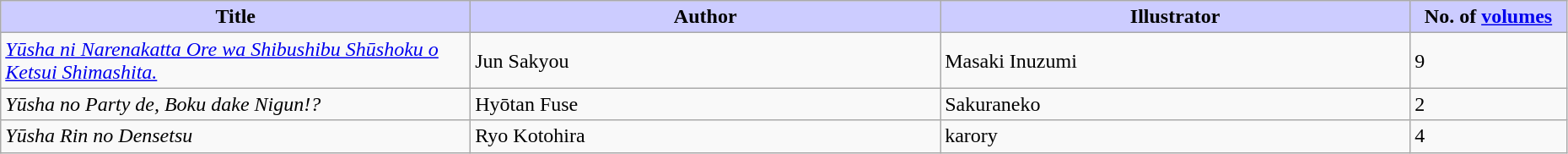<table class="wikitable" style="width: 98%;">
<tr>
<th width=30% style="background:#ccf;">Title</th>
<th width=30% style="background:#ccf;">Author</th>
<th width=30% style="background:#ccf;">Illustrator</th>
<th width=10% style="background:#ccf;">No. of <a href='#'>volumes</a></th>
</tr>
<tr>
<td><em><a href='#'>Yūsha ni Narenakatta Ore wa Shibushibu Shūshoku o Ketsui Shimashita.</a></em></td>
<td>Jun Sakyou</td>
<td>Masaki Inuzumi</td>
<td>9</td>
</tr>
<tr>
<td><em>Yūsha no Party de, Boku dake Nigun!?</em></td>
<td>Hyōtan Fuse</td>
<td>Sakuraneko</td>
<td>2</td>
</tr>
<tr>
<td><em>Yūsha Rin no Densetsu</em></td>
<td>Ryo Kotohira</td>
<td>karory</td>
<td>4</td>
</tr>
</table>
